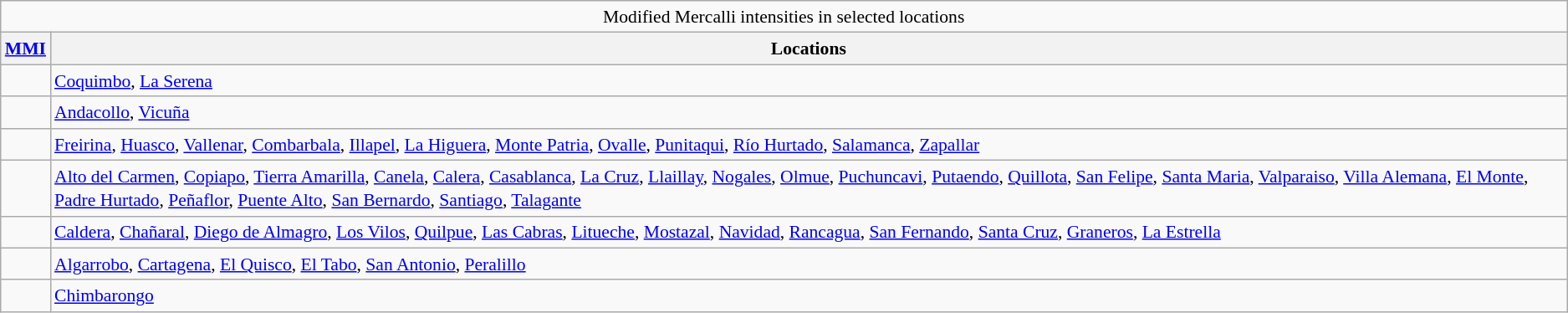<table class="wikitable" style="font-size:90%; line-height:1.3em">
<tr>
<td colspan="2" style="text-align: center;">Modified Mercalli intensities in selected locations</td>
</tr>
<tr>
<th><a href='#'>MMI</a></th>
<th>Locations</th>
</tr>
<tr>
<td></td>
<td><a href='#'>Coquimbo</a>, <a href='#'>La Serena</a></td>
</tr>
<tr>
<td></td>
<td><a href='#'>Andacollo</a>, <a href='#'>Vicuña</a></td>
</tr>
<tr>
<td></td>
<td><a href='#'>Freirina</a>, <a href='#'>Huasco</a>, <a href='#'>Vallenar</a>, <a href='#'>Combarbala</a>, <a href='#'>Illapel</a>, <a href='#'>La Higuera</a>, <a href='#'>Monte Patria</a>, <a href='#'>Ovalle</a>, <a href='#'>Punitaqui</a>, <a href='#'>Río Hurtado</a>, <a href='#'>Salamanca</a>, <a href='#'>Zapallar</a></td>
</tr>
<tr>
<td></td>
<td><a href='#'>Alto del Carmen</a>, <a href='#'>Copiapo</a>, <a href='#'>Tierra Amarilla</a>, <a href='#'>Canela</a>, <a href='#'>Calera</a>, <a href='#'>Casablanca</a>, <a href='#'>La Cruz</a>, <a href='#'>Llaillay</a>, <a href='#'>Nogales</a>, <a href='#'>Olmue</a>, <a href='#'>Puchuncavi</a>, <a href='#'>Putaendo</a>, <a href='#'>Quillota</a>, <a href='#'>San Felipe</a>, <a href='#'>Santa Maria</a>, <a href='#'>Valparaiso</a>, <a href='#'>Villa Alemana</a>, <a href='#'>El Monte</a>, <a href='#'>Padre Hurtado</a>, <a href='#'>Peñaflor</a>, <a href='#'>Puente Alto</a>, <a href='#'>San Bernardo</a>, <a href='#'>Santiago</a>, <a href='#'>Talagante</a></td>
</tr>
<tr>
<td></td>
<td><a href='#'>Caldera</a>, <a href='#'>Chañaral</a>, <a href='#'>Diego de Almagro</a>, <a href='#'>Los Vilos</a>, <a href='#'>Quilpue</a>, <a href='#'>Las Cabras</a>, <a href='#'>Litueche</a>, <a href='#'>Mostazal</a>, <a href='#'>Navidad</a>, <a href='#'>Rancagua</a>, <a href='#'>San Fernando</a>, <a href='#'>Santa Cruz</a>, <a href='#'>Graneros</a>, <a href='#'>La Estrella</a></td>
</tr>
<tr>
<td></td>
<td><a href='#'>Algarrobo</a>, <a href='#'>Cartagena</a>, <a href='#'>El Quisco</a>, <a href='#'>El Tabo</a>, <a href='#'>San Antonio</a>, <a href='#'>Peralillo</a></td>
</tr>
<tr>
<td></td>
<td><a href='#'>Chimbarongo</a></td>
</tr>
</table>
